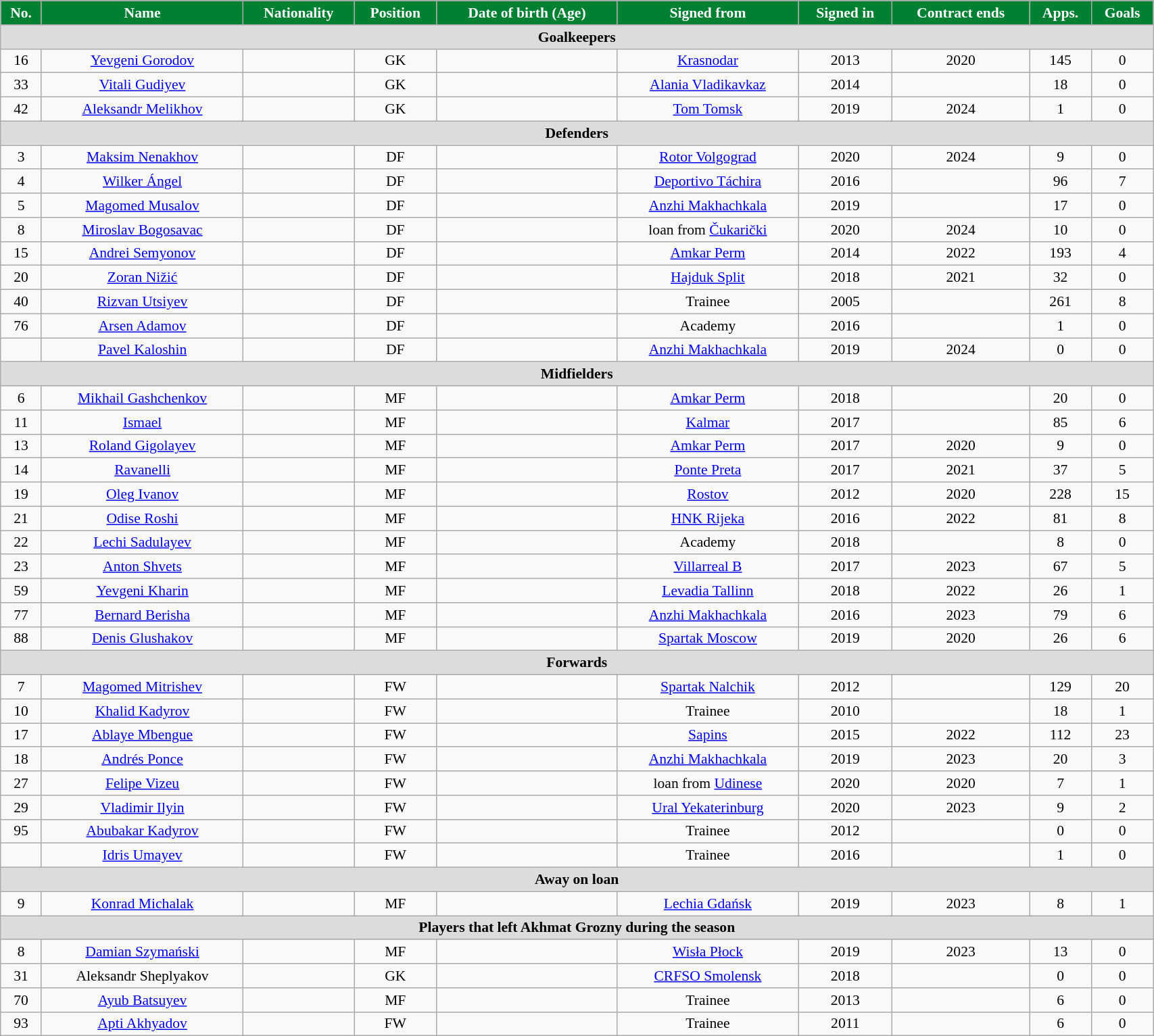<table class="wikitable"  style="text-align:center; font-size:90%; width:90%;">
<tr>
<th style="background:#008033; color:white; text-align:center;">No.</th>
<th style="background:#008033; color:white; text-align:center;">Name</th>
<th style="background:#008033; color:white; text-align:center;">Nationality</th>
<th style="background:#008033; color:white; text-align:center;">Position</th>
<th style="background:#008033; color:white; text-align:center;">Date of birth (Age)</th>
<th style="background:#008033; color:white; text-align:center;">Signed from</th>
<th style="background:#008033; color:white; text-align:center;">Signed in</th>
<th style="background:#008033; color:white; text-align:center;">Contract ends</th>
<th style="background:#008033; color:white; text-align:center;">Apps.</th>
<th style="background:#008033; color:white; text-align:center;">Goals</th>
</tr>
<tr>
<th colspan="11"  style="background:#dcdcdc; text-align:center;">Goalkeepers</th>
</tr>
<tr>
<td>16</td>
<td><a href='#'>Yevgeni Gorodov</a></td>
<td></td>
<td>GK</td>
<td></td>
<td><a href='#'>Krasnodar</a></td>
<td>2013</td>
<td>2020</td>
<td>145</td>
<td>0</td>
</tr>
<tr>
<td>33</td>
<td><a href='#'>Vitali Gudiyev</a></td>
<td></td>
<td>GK</td>
<td></td>
<td><a href='#'>Alania Vladikavkaz</a></td>
<td>2014</td>
<td></td>
<td>18</td>
<td>0</td>
</tr>
<tr>
<td>42</td>
<td><a href='#'>Aleksandr Melikhov</a></td>
<td></td>
<td>GK</td>
<td></td>
<td><a href='#'>Tom Tomsk</a></td>
<td>2019</td>
<td>2024</td>
<td>1</td>
<td>0</td>
</tr>
<tr>
<th colspan="11"  style="background:#dcdcdc; text-align:center;">Defenders</th>
</tr>
<tr>
<td>3</td>
<td><a href='#'>Maksim Nenakhov</a></td>
<td></td>
<td>DF</td>
<td></td>
<td><a href='#'>Rotor Volgograd</a></td>
<td>2020</td>
<td>2024</td>
<td>9</td>
<td>0</td>
</tr>
<tr>
<td>4</td>
<td><a href='#'>Wilker Ángel</a></td>
<td></td>
<td>DF</td>
<td></td>
<td><a href='#'>Deportivo Táchira</a></td>
<td>2016</td>
<td></td>
<td>96</td>
<td>7</td>
</tr>
<tr>
<td>5</td>
<td><a href='#'>Magomed Musalov</a></td>
<td></td>
<td>DF</td>
<td></td>
<td><a href='#'>Anzhi Makhachkala</a></td>
<td>2019</td>
<td></td>
<td>17</td>
<td>0</td>
</tr>
<tr>
<td>8</td>
<td><a href='#'>Miroslav Bogosavac</a></td>
<td></td>
<td>DF</td>
<td></td>
<td>loan from <a href='#'>Čukarički</a></td>
<td>2020</td>
<td>2024</td>
<td>10</td>
<td>0</td>
</tr>
<tr>
<td>15</td>
<td><a href='#'>Andrei Semyonov</a></td>
<td></td>
<td>DF</td>
<td></td>
<td><a href='#'>Amkar Perm</a></td>
<td>2014</td>
<td>2022</td>
<td>193</td>
<td>4</td>
</tr>
<tr>
<td>20</td>
<td><a href='#'>Zoran Nižić</a></td>
<td></td>
<td>DF</td>
<td></td>
<td><a href='#'>Hajduk Split</a></td>
<td>2018</td>
<td>2021</td>
<td>32</td>
<td>0</td>
</tr>
<tr>
<td>40</td>
<td><a href='#'>Rizvan Utsiyev</a></td>
<td></td>
<td>DF</td>
<td></td>
<td>Trainee</td>
<td>2005</td>
<td></td>
<td>261</td>
<td>8</td>
</tr>
<tr>
<td>76</td>
<td><a href='#'>Arsen Adamov</a></td>
<td></td>
<td>DF</td>
<td></td>
<td>Academy</td>
<td>2016</td>
<td></td>
<td>1</td>
<td>0</td>
</tr>
<tr>
<td></td>
<td><a href='#'>Pavel Kaloshin</a></td>
<td></td>
<td>DF</td>
<td></td>
<td><a href='#'>Anzhi Makhachkala</a></td>
<td>2019</td>
<td>2024</td>
<td>0</td>
<td>0</td>
</tr>
<tr>
<th colspan="11"  style="background:#dcdcdc; text-align:center;">Midfielders</th>
</tr>
<tr>
<td>6</td>
<td><a href='#'>Mikhail Gashchenkov</a></td>
<td></td>
<td>MF</td>
<td></td>
<td><a href='#'>Amkar Perm</a></td>
<td>2018</td>
<td></td>
<td>20</td>
<td>0</td>
</tr>
<tr>
<td>11</td>
<td><a href='#'>Ismael</a></td>
<td></td>
<td>MF</td>
<td></td>
<td><a href='#'>Kalmar</a></td>
<td>2017</td>
<td></td>
<td>85</td>
<td>6</td>
</tr>
<tr>
<td>13</td>
<td><a href='#'>Roland Gigolayev</a></td>
<td></td>
<td>MF</td>
<td></td>
<td><a href='#'>Amkar Perm</a></td>
<td>2017</td>
<td>2020</td>
<td>9</td>
<td>0</td>
</tr>
<tr>
<td>14</td>
<td><a href='#'>Ravanelli</a></td>
<td></td>
<td>MF</td>
<td></td>
<td><a href='#'>Ponte Preta</a></td>
<td>2017</td>
<td>2021</td>
<td>37</td>
<td>5</td>
</tr>
<tr>
<td>19</td>
<td><a href='#'>Oleg Ivanov</a></td>
<td></td>
<td>MF</td>
<td></td>
<td><a href='#'>Rostov</a></td>
<td>2012</td>
<td>2020</td>
<td>228</td>
<td>15</td>
</tr>
<tr>
<td>21</td>
<td><a href='#'>Odise Roshi</a></td>
<td></td>
<td>MF</td>
<td></td>
<td><a href='#'>HNK Rijeka</a></td>
<td>2016</td>
<td>2022</td>
<td>81</td>
<td>8</td>
</tr>
<tr>
<td>22</td>
<td><a href='#'>Lechi Sadulayev</a></td>
<td></td>
<td>MF</td>
<td></td>
<td>Academy</td>
<td>2018</td>
<td></td>
<td>8</td>
<td>0</td>
</tr>
<tr>
<td>23</td>
<td><a href='#'>Anton Shvets</a></td>
<td></td>
<td>MF</td>
<td></td>
<td><a href='#'>Villarreal B</a></td>
<td>2017</td>
<td>2023</td>
<td>67</td>
<td>5</td>
</tr>
<tr>
<td>59</td>
<td><a href='#'>Yevgeni Kharin</a></td>
<td></td>
<td>MF</td>
<td></td>
<td><a href='#'>Levadia Tallinn</a></td>
<td>2018</td>
<td>2022</td>
<td>26</td>
<td>1</td>
</tr>
<tr>
<td>77</td>
<td><a href='#'>Bernard Berisha</a></td>
<td></td>
<td>MF</td>
<td></td>
<td><a href='#'>Anzhi Makhachkala</a></td>
<td>2016</td>
<td>2023</td>
<td>79</td>
<td>6</td>
</tr>
<tr>
<td>88</td>
<td><a href='#'>Denis Glushakov</a></td>
<td></td>
<td>MF</td>
<td></td>
<td><a href='#'>Spartak Moscow</a></td>
<td>2019</td>
<td>2020</td>
<td>26</td>
<td>6</td>
</tr>
<tr>
<th colspan="11"  style="background:#dcdcdc; text-align:center;">Forwards</th>
</tr>
<tr>
<td>7</td>
<td><a href='#'>Magomed Mitrishev</a></td>
<td></td>
<td>FW</td>
<td></td>
<td><a href='#'>Spartak Nalchik</a></td>
<td>2012</td>
<td></td>
<td>129</td>
<td>20</td>
</tr>
<tr>
<td>10</td>
<td><a href='#'>Khalid Kadyrov</a></td>
<td></td>
<td>FW</td>
<td></td>
<td>Trainee</td>
<td>2010</td>
<td></td>
<td>18</td>
<td>1</td>
</tr>
<tr>
<td>17</td>
<td><a href='#'>Ablaye Mbengue</a></td>
<td></td>
<td>FW</td>
<td></td>
<td><a href='#'>Sapins</a></td>
<td>2015</td>
<td>2022</td>
<td>112</td>
<td>23</td>
</tr>
<tr>
<td>18</td>
<td><a href='#'>Andrés Ponce</a></td>
<td></td>
<td>FW</td>
<td></td>
<td><a href='#'>Anzhi Makhachkala</a></td>
<td>2019</td>
<td>2023</td>
<td>20</td>
<td>3</td>
</tr>
<tr>
<td>27</td>
<td><a href='#'>Felipe Vizeu</a></td>
<td></td>
<td>FW</td>
<td></td>
<td>loan from <a href='#'>Udinese</a></td>
<td>2020</td>
<td>2020</td>
<td>7</td>
<td>1</td>
</tr>
<tr>
<td>29</td>
<td><a href='#'>Vladimir Ilyin</a></td>
<td></td>
<td>FW</td>
<td></td>
<td><a href='#'>Ural Yekaterinburg</a></td>
<td>2020</td>
<td>2023</td>
<td>9</td>
<td>2</td>
</tr>
<tr>
<td>95</td>
<td><a href='#'>Abubakar Kadyrov</a></td>
<td></td>
<td>FW</td>
<td></td>
<td>Trainee</td>
<td>2012</td>
<td></td>
<td>0</td>
<td>0</td>
</tr>
<tr>
<td></td>
<td><a href='#'>Idris Umayev</a></td>
<td></td>
<td>FW</td>
<td></td>
<td>Trainee</td>
<td>2016</td>
<td></td>
<td>1</td>
<td>0</td>
</tr>
<tr>
<th colspan="11"  style="background:#dcdcdc; text-align:center;">Away on loan</th>
</tr>
<tr>
<td>9</td>
<td><a href='#'>Konrad Michalak</a></td>
<td></td>
<td>MF</td>
<td></td>
<td><a href='#'>Lechia Gdańsk</a></td>
<td>2019</td>
<td>2023</td>
<td>8</td>
<td>1</td>
</tr>
<tr>
<th colspan="11"  style="background:#dcdcdc; text-align:center;">Players that left Akhmat Grozny during the season</th>
</tr>
<tr>
<td>8</td>
<td><a href='#'>Damian Szymański</a></td>
<td></td>
<td>MF</td>
<td></td>
<td><a href='#'>Wisła Płock</a></td>
<td>2019</td>
<td>2023</td>
<td>13</td>
<td>0</td>
</tr>
<tr>
<td>31</td>
<td>Aleksandr Sheplyakov</td>
<td></td>
<td>GK</td>
<td></td>
<td><a href='#'>CRFSO Smolensk</a></td>
<td>2018</td>
<td></td>
<td>0</td>
<td>0</td>
</tr>
<tr>
<td>70</td>
<td><a href='#'>Ayub Batsuyev</a></td>
<td></td>
<td>MF</td>
<td></td>
<td>Trainee</td>
<td>2013</td>
<td></td>
<td>6</td>
<td>0</td>
</tr>
<tr>
<td>93</td>
<td><a href='#'>Apti Akhyadov</a></td>
<td></td>
<td>FW</td>
<td></td>
<td>Trainee</td>
<td>2011</td>
<td></td>
<td>6</td>
<td>0</td>
</tr>
</table>
